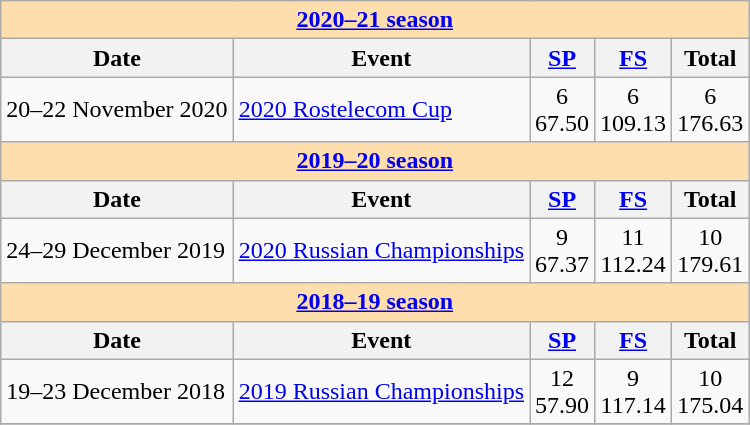<table class="wikitable">
<tr>
<td style="background-color: #ffdead; " colspan=6 align=center><a href='#'><strong>2020–21 season</strong></a></td>
</tr>
<tr>
<th>Date</th>
<th>Event</th>
<th><a href='#'>SP</a></th>
<th><a href='#'>FS</a></th>
<th>Total</th>
</tr>
<tr>
<td>20–22 November 2020</td>
<td><a href='#'>2020 Rostelecom Cup</a></td>
<td align=center>6 <br> 67.50</td>
<td align=center>6 <br> 109.13</td>
<td align=center>6 <br> 176.63</td>
</tr>
<tr>
<td style="background-color: #ffdead; " colspan=6 align=center><a href='#'><strong>2019–20 season</strong></a></td>
</tr>
<tr>
<th>Date</th>
<th>Event</th>
<th><a href='#'>SP</a></th>
<th><a href='#'>FS</a></th>
<th>Total</th>
</tr>
<tr>
<td>24–29 December 2019</td>
<td><a href='#'>2020 Russian Championships</a></td>
<td align=center>9 <br> 67.37</td>
<td align=center>11 <br> 112.24</td>
<td align=center>10 <br> 179.61</td>
</tr>
<tr>
<td style="background-color: #ffdead; " colspan=6 align=center><a href='#'><strong>2018–19 season</strong></a></td>
</tr>
<tr>
<th>Date</th>
<th>Event</th>
<th><a href='#'>SP</a></th>
<th><a href='#'>FS</a></th>
<th>Total</th>
</tr>
<tr>
<td>19–23 December 2018</td>
<td><a href='#'>2019 Russian Championships</a></td>
<td align=center>12 <br> 57.90</td>
<td align=center>9 <br> 117.14</td>
<td align=center>10 <br> 175.04</td>
</tr>
<tr>
</tr>
</table>
